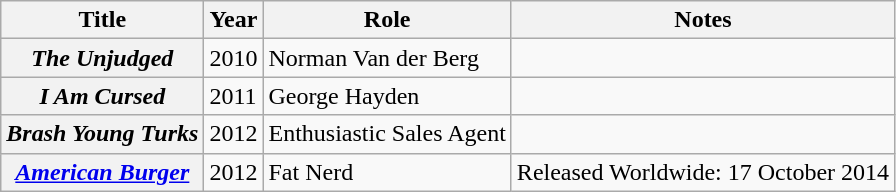<table class="wikitable sortable plainrowheaders">
<tr>
<th scope="col">Title</th>
<th scope="col">Year</th>
<th scope="col">Role</th>
<th scope="col" class="unsortable">Notes</th>
</tr>
<tr>
<th scope="row"><em>The Unjudged</em></th>
<td>2010</td>
<td>Norman Van der Berg</td>
<td></td>
</tr>
<tr>
<th scope="row"><em>I Am Cursed</em></th>
<td>2011</td>
<td>George Hayden</td>
<td></td>
</tr>
<tr>
<th scope="row"><em>Brash Young Turks</em></th>
<td>2012</td>
<td>Enthusiastic Sales Agent</td>
<td></td>
</tr>
<tr>
<th scope="row"><em><a href='#'>American Burger</a></em></th>
<td>2012</td>
<td>Fat Nerd</td>
<td>Released Worldwide: 17 October 2014</td>
</tr>
</table>
